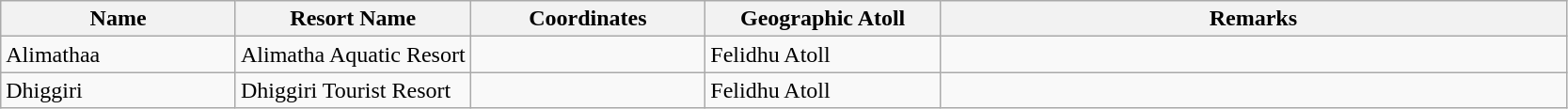<table class="wikitable sortable">
<tr>
<th style="width:15%">Name</th>
<th style="width:15%">Resort Name</th>
<th style="width:15%">Coordinates</th>
<th style="width:15%">Geographic Atoll</th>
<th style="width:40%">Remarks</th>
</tr>
<tr>
<td>Alimathaa</td>
<td>Alimatha Aquatic Resort</td>
<td></td>
<td>Felidhu Atoll</td>
<td></td>
</tr>
<tr>
<td>Dhiggiri</td>
<td>Dhiggiri Tourist Resort</td>
<td></td>
<td>Felidhu Atoll</td>
<td></td>
</tr>
</table>
